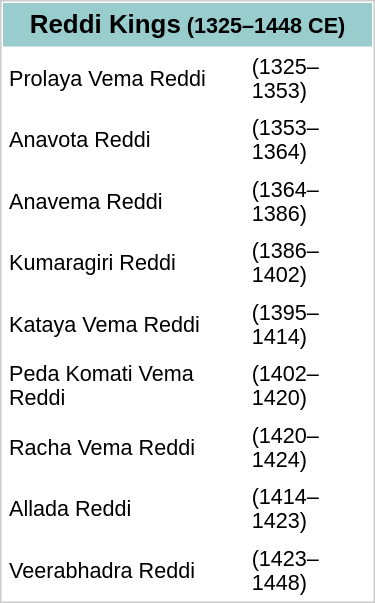<table width="250" cellpadding="4" cellspacing="1" style="float: right; margin: 0 0 1em 1em; font-family: arial; font-size: 90%; background-color: ##F0F8FF; border: 1px solid #cccccc;">
<tr>
<td colspan="2" align="center" bgcolor="#99CCCC"><big><strong>Reddi Kings</strong></big> <strong>(1325–1448 CE)</strong></td>
</tr>
<tr>
<td>Prolaya Vema Reddi</td>
<td>(1325–1353)</td>
</tr>
<tr>
<td>Anavota Reddi</td>
<td>(1353–1364)</td>
</tr>
<tr>
<td>Anavema Reddi</td>
<td>(1364–1386)</td>
</tr>
<tr>
<td>Kumaragiri Reddi</td>
<td>(1386–1402)</td>
</tr>
<tr>
<td>Kataya Vema Reddi</td>
<td>(1395–1414)</td>
</tr>
<tr>
<td>Peda Komati Vema Reddi</td>
<td>(1402–1420)</td>
</tr>
<tr>
<td>Racha Vema Reddi</td>
<td>(1420–1424)</td>
</tr>
<tr>
<td>Allada Reddi</td>
<td>(1414–1423)</td>
</tr>
<tr>
<td>Veerabhadra Reddi</td>
<td>(1423–1448)</td>
</tr>
</table>
